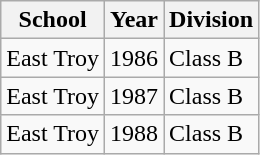<table class="wikitable">
<tr>
<th>School</th>
<th>Year</th>
<th>Division</th>
</tr>
<tr>
<td>East Troy</td>
<td>1986</td>
<td>Class B</td>
</tr>
<tr>
<td>East Troy</td>
<td>1987</td>
<td>Class B</td>
</tr>
<tr>
<td>East Troy</td>
<td>1988</td>
<td>Class B</td>
</tr>
</table>
